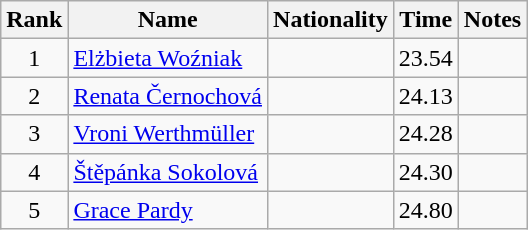<table class="wikitable sortable" style="text-align:center">
<tr>
<th>Rank</th>
<th>Name</th>
<th>Nationality</th>
<th>Time</th>
<th>Notes</th>
</tr>
<tr>
<td>1</td>
<td align="left"><a href='#'>Elżbieta Woźniak</a></td>
<td align=left></td>
<td>23.54</td>
<td></td>
</tr>
<tr>
<td>2</td>
<td align="left"><a href='#'>Renata Černochová</a></td>
<td align=left></td>
<td>24.13</td>
<td></td>
</tr>
<tr>
<td>3</td>
<td align="left"><a href='#'>Vroni Werthmüller</a></td>
<td align=left></td>
<td>24.28</td>
<td></td>
</tr>
<tr>
<td>4</td>
<td align="left"><a href='#'>Štěpánka Sokolová</a></td>
<td align=left></td>
<td>24.30</td>
<td></td>
</tr>
<tr>
<td>5</td>
<td align="left"><a href='#'>Grace Pardy</a></td>
<td align=left></td>
<td>24.80</td>
<td></td>
</tr>
</table>
